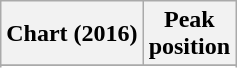<table class="wikitable sortable plainrowheaders" style="text-align:center">
<tr>
<th scope="col">Chart (2016)</th>
<th scope="col">Peak<br>position</th>
</tr>
<tr>
</tr>
<tr>
</tr>
<tr>
</tr>
</table>
